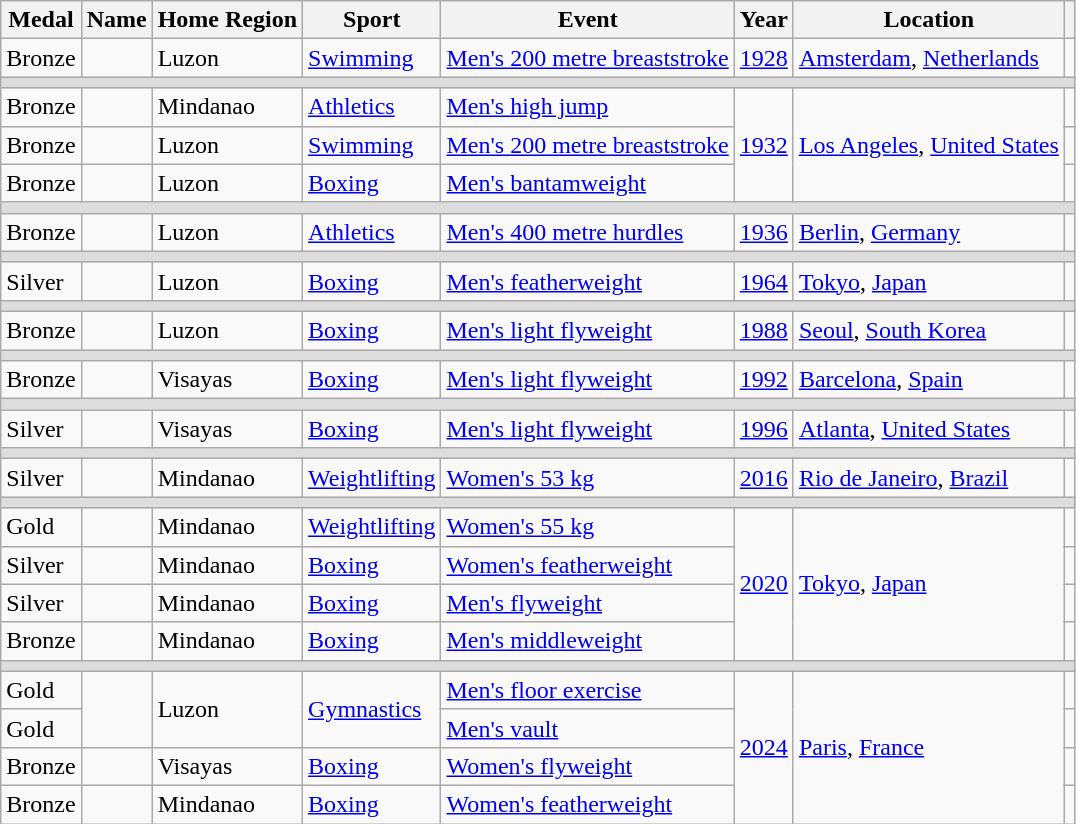<table class="wikitable sortable">
<tr>
<th>Medal</th>
<th>Name</th>
<th>Home Region</th>
<th>Sport</th>
<th>Event</th>
<th>Year</th>
<th>Location</th>
<th></th>
</tr>
<tr yes>
<td> Bronze</td>
<td></td>
<td>Luzon</td>
<td> <a href='#'>Swimming</a></td>
<td><a href='#'>Men's 200 metre breaststroke</a></td>
<td><a href='#'>1928</a></td>
<td> <a href='#'>Amsterdam</a>, <a href='#'>Netherlands</a></td>
<td></td>
</tr>
<tr bgcolor=#DDDDDD>
<td colspan=8></td>
</tr>
<tr>
<td> Bronze</td>
<td></td>
<td>Mindanao</td>
<td> <a href='#'>Athletics</a></td>
<td><a href='#'>Men's high jump</a></td>
<td rowspan="3"><a href='#'>1932</a></td>
<td rowspan="3"> <a href='#'>Los Angeles</a>, <a href='#'>United States</a></td>
<td></td>
</tr>
<tr>
<td> Bronze</td>
<td></td>
<td>Luzon</td>
<td> <a href='#'>Swimming</a></td>
<td><a href='#'>Men's 200 metre breaststroke</a></td>
<td></td>
</tr>
<tr>
<td> Bronze</td>
<td></td>
<td>Luzon</td>
<td> <a href='#'>Boxing</a></td>
<td><a href='#'>Men's bantamweight</a></td>
<td></td>
</tr>
<tr bgcolor=#DDDDDD>
<td colspan=8></td>
</tr>
<tr>
<td> Bronze</td>
<td></td>
<td>Luzon</td>
<td> <a href='#'>Athletics</a></td>
<td><a href='#'>Men's 400 metre hurdles</a></td>
<td><a href='#'>1936</a></td>
<td> <a href='#'>Berlin</a>, <a href='#'>Germany</a></td>
<td></td>
</tr>
<tr bgcolor=#DDDDDD>
<td colspan=8></td>
</tr>
<tr>
<td> Silver</td>
<td></td>
<td>Luzon</td>
<td> <a href='#'>Boxing</a></td>
<td><a href='#'>Men's featherweight</a></td>
<td><a href='#'>1964</a></td>
<td> <a href='#'>Tokyo</a>, <a href='#'>Japan</a></td>
<td></td>
</tr>
<tr bgcolor=#DDDDDD>
<td colspan=8></td>
</tr>
<tr>
<td> Bronze</td>
<td></td>
<td>Luzon</td>
<td> <a href='#'>Boxing</a></td>
<td><a href='#'>Men's light flyweight</a></td>
<td><a href='#'>1988</a></td>
<td> <a href='#'>Seoul</a>, <a href='#'>South Korea</a></td>
<td></td>
</tr>
<tr bgcolor=#DDDDDD>
<td colspan=8></td>
</tr>
<tr>
<td> Bronze</td>
<td></td>
<td>Visayas</td>
<td> <a href='#'>Boxing</a></td>
<td><a href='#'>Men's light flyweight</a></td>
<td><a href='#'>1992</a></td>
<td> <a href='#'>Barcelona</a>, <a href='#'>Spain</a></td>
<td></td>
</tr>
<tr bgcolor=#DDDDDD>
<td colspan=8></td>
</tr>
<tr>
<td> Silver</td>
<td></td>
<td>Visayas</td>
<td> <a href='#'>Boxing</a></td>
<td><a href='#'>Men's light flyweight</a></td>
<td><a href='#'>1996</a></td>
<td> <a href='#'>Atlanta</a>, <a href='#'>United States</a></td>
<td></td>
</tr>
<tr bgcolor=#DDDDDD>
<td colspan=8></td>
</tr>
<tr>
<td> Silver</td>
<td></td>
<td>Mindanao</td>
<td> <a href='#'>Weightlifting</a></td>
<td><a href='#'>Women's 53 kg</a></td>
<td><a href='#'>2016</a></td>
<td> <a href='#'>Rio de Janeiro</a>, <a href='#'>Brazil</a></td>
<td></td>
</tr>
<tr bgcolor=#DDDDDD>
<td colspan=8></td>
</tr>
<tr>
<td> Gold</td>
<td></td>
<td>Mindanao</td>
<td> <a href='#'>Weightlifting</a></td>
<td><a href='#'>Women's 55 kg</a></td>
<td rowspan="4"><a href='#'>2020</a></td>
<td rowspan="4"> <a href='#'>Tokyo</a>, <a href='#'>Japan</a></td>
<td></td>
</tr>
<tr>
<td> Silver</td>
<td></td>
<td>Mindanao</td>
<td> <a href='#'>Boxing</a></td>
<td><a href='#'>Women's featherweight</a></td>
<td></td>
</tr>
<tr>
<td> Silver</td>
<td></td>
<td>Mindanao</td>
<td> <a href='#'>Boxing</a></td>
<td><a href='#'>Men's flyweight</a></td>
<td></td>
</tr>
<tr>
<td> Bronze</td>
<td></td>
<td>Mindanao</td>
<td> <a href='#'>Boxing</a></td>
<td><a href='#'>Men's middleweight</a></td>
<td></td>
</tr>
<tr bgcolor=#DDDDDD>
<td colspan=8></td>
</tr>
<tr>
<td> Gold</td>
<td rowspan="2"></td>
<td rowspan="2">Luzon</td>
<td rowspan="2"> <a href='#'>Gymnastics</a></td>
<td><a href='#'>Men's floor exercise</a></td>
<td rowspan="4"><a href='#'>2024</a></td>
<td rowspan="4"> <a href='#'>Paris</a>, <a href='#'>France</a></td>
<td></td>
</tr>
<tr>
<td> Gold</td>
<td><a href='#'>Men's vault</a></td>
<td></td>
</tr>
<tr>
<td> Bronze</td>
<td></td>
<td>Visayas</td>
<td> <a href='#'>Boxing</a></td>
<td><a href='#'>Women's flyweight</a></td>
<td></td>
</tr>
<tr>
<td> Bronze</td>
<td></td>
<td>Mindanao</td>
<td> <a href='#'>Boxing</a></td>
<td><a href='#'>Women's featherweight</a></td>
<td></td>
</tr>
</table>
